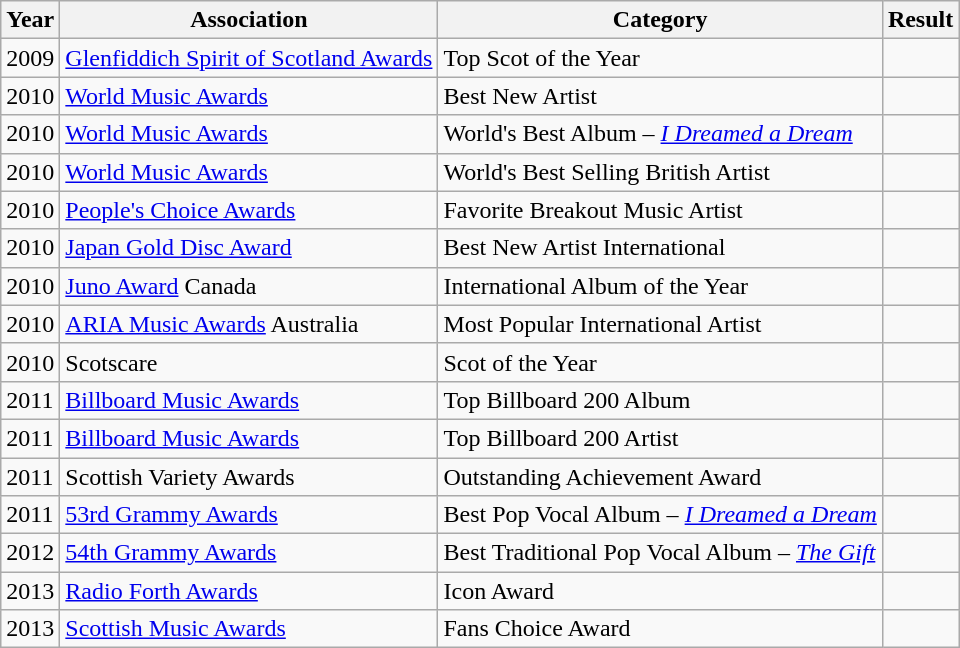<table class="wikitable">
<tr>
<th>Year</th>
<th>Association</th>
<th>Category</th>
<th>Result</th>
</tr>
<tr>
<td>2009</td>
<td><a href='#'>Glenfiddich Spirit of Scotland Awards</a></td>
<td>Top Scot of the Year</td>
<td></td>
</tr>
<tr>
<td>2010</td>
<td><a href='#'>World Music Awards</a></td>
<td>Best New Artist</td>
<td></td>
</tr>
<tr>
<td>2010</td>
<td><a href='#'>World Music Awards</a></td>
<td>World's Best Album – <em><a href='#'>I Dreamed a Dream</a></em></td>
<td></td>
</tr>
<tr>
<td>2010</td>
<td><a href='#'>World Music Awards</a></td>
<td>World's Best Selling British Artist</td>
<td></td>
</tr>
<tr>
<td>2010</td>
<td><a href='#'>People's Choice Awards</a></td>
<td>Favorite Breakout Music Artist</td>
<td></td>
</tr>
<tr>
<td>2010</td>
<td><a href='#'>Japan Gold Disc Award</a></td>
<td>Best New Artist International</td>
<td></td>
</tr>
<tr>
<td>2010</td>
<td><a href='#'>Juno Award</a> Canada</td>
<td>International Album of the Year</td>
<td></td>
</tr>
<tr>
<td>2010</td>
<td><a href='#'>ARIA Music Awards</a> Australia</td>
<td>Most Popular International Artist</td>
<td></td>
</tr>
<tr>
<td>2010</td>
<td>Scotscare</td>
<td>Scot of the Year</td>
<td></td>
</tr>
<tr>
<td>2011</td>
<td><a href='#'>Billboard Music Awards</a></td>
<td>Top Billboard 200 Album</td>
<td></td>
</tr>
<tr>
<td>2011</td>
<td><a href='#'>Billboard Music Awards</a></td>
<td>Top Billboard 200 Artist</td>
<td></td>
</tr>
<tr>
<td>2011</td>
<td>Scottish Variety Awards</td>
<td>Outstanding Achievement Award</td>
<td></td>
</tr>
<tr>
<td>2011</td>
<td><a href='#'>53rd Grammy Awards</a></td>
<td>Best Pop Vocal Album – <em><a href='#'>I Dreamed a Dream</a></em></td>
<td></td>
</tr>
<tr>
<td>2012</td>
<td><a href='#'>54th Grammy Awards</a></td>
<td>Best Traditional Pop Vocal Album – <em><a href='#'>The Gift</a></em></td>
<td></td>
</tr>
<tr>
<td>2013</td>
<td><a href='#'>Radio Forth Awards</a></td>
<td>Icon Award</td>
<td></td>
</tr>
<tr>
<td>2013</td>
<td><a href='#'>Scottish Music Awards</a></td>
<td>Fans Choice Award</td>
<td></td>
</tr>
</table>
